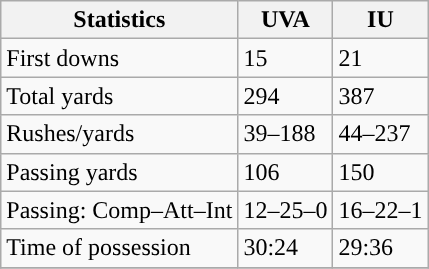<table class="wikitable" style="float: left;">
<tr>
<th>Statistics</th>
<th>UVA</th>
<th>IU</th>
</tr>
<tr>
<td>First downs</td>
<td>15</td>
<td>21</td>
</tr>
<tr>
<td>Total yards</td>
<td>294</td>
<td>387</td>
</tr>
<tr>
<td>Rushes/yards</td>
<td>39–188</td>
<td>44–237</td>
</tr>
<tr>
<td>Passing yards</td>
<td>106</td>
<td>150</td>
</tr>
<tr>
<td>Passing: Comp–Att–Int</td>
<td>12–25–0</td>
<td>16–22–1</td>
</tr>
<tr>
<td>Time of possession</td>
<td>30:24</td>
<td>29:36</td>
</tr>
<tr>
</tr>
</table>
